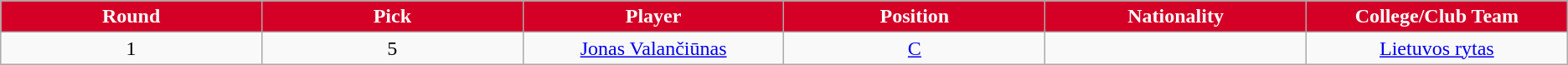<table class="wikitable sortable sortable">
<tr>
<th style="background:#D40026; color:white; width:10%;">Round</th>
<th style="background:#D40026; color:white; width:10%;">Pick</th>
<th style="background:#D40026; color:white; width:10%;">Player</th>
<th style="background:#D40026; color:white; width:10%;">Position</th>
<th style="background:#D40026; color:white; width:10%;">Nationality</th>
<th style="background:#D40026; color:white; width:10%;">College/Club Team</th>
</tr>
<tr style="text-align: center">
<td>1</td>
<td>5</td>
<td><a href='#'>Jonas Valančiūnas</a></td>
<td><a href='#'>C</a></td>
<td></td>
<td><a href='#'>Lietuvos rytas</a></td>
</tr>
</table>
